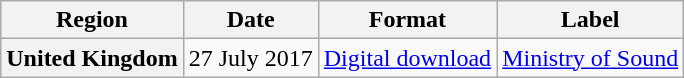<table class="wikitable plainrowheaders" style="text-align:center">
<tr>
<th>Region</th>
<th>Date</th>
<th>Format</th>
<th>Label</th>
</tr>
<tr>
<th scope="row">United Kingdom</th>
<td>27 July 2017</td>
<td><a href='#'>Digital download</a></td>
<td><a href='#'>Ministry of Sound</a></td>
</tr>
</table>
